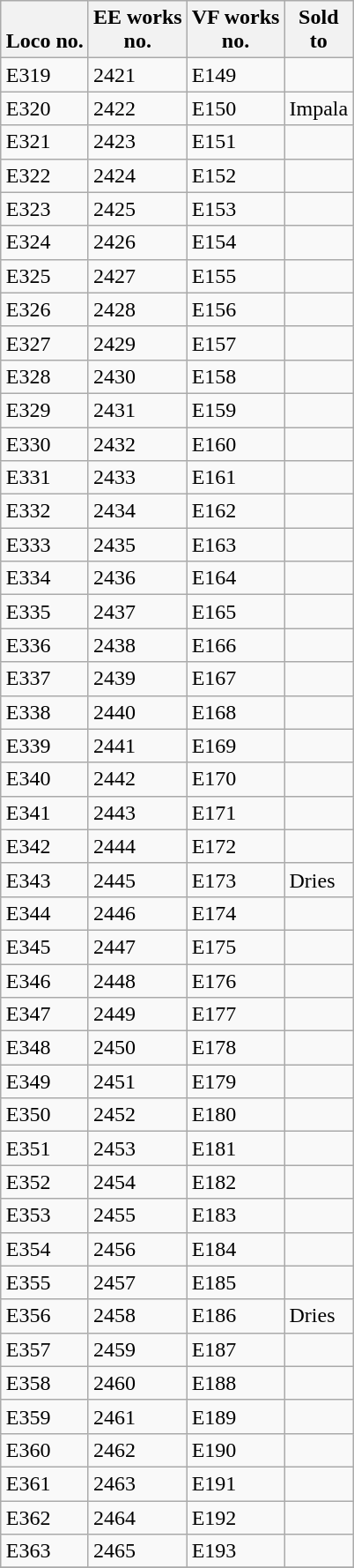<table class="wikitable collapsible sortable collapsed" style="margin:0.5em auto; font-size:100%;">
<tr>
<th><br>Loco no.</th>
<th>EE works<br>no.</th>
<th>VF works<br>no.</th>
<th>Sold<br>to</th>
</tr>
<tr>
<td>E319</td>
<td>2421</td>
<td>E149</td>
<td></td>
</tr>
<tr>
<td>E320</td>
<td>2422</td>
<td>E150</td>
<td>Impala</td>
</tr>
<tr>
<td>E321</td>
<td>2423</td>
<td>E151</td>
<td></td>
</tr>
<tr>
<td>E322</td>
<td>2424</td>
<td>E152</td>
<td></td>
</tr>
<tr>
<td>E323</td>
<td>2425</td>
<td>E153</td>
<td></td>
</tr>
<tr>
<td>E324</td>
<td>2426</td>
<td>E154</td>
<td></td>
</tr>
<tr>
<td>E325</td>
<td>2427</td>
<td>E155</td>
<td></td>
</tr>
<tr>
<td>E326</td>
<td>2428</td>
<td>E156</td>
<td></td>
</tr>
<tr>
<td>E327</td>
<td>2429</td>
<td>E157</td>
<td></td>
</tr>
<tr>
<td>E328</td>
<td>2430</td>
<td>E158</td>
<td></td>
</tr>
<tr>
<td>E329</td>
<td>2431</td>
<td>E159</td>
<td></td>
</tr>
<tr>
<td>E330</td>
<td>2432</td>
<td>E160</td>
<td></td>
</tr>
<tr>
<td>E331</td>
<td>2433</td>
<td>E161</td>
<td></td>
</tr>
<tr>
<td>E332</td>
<td>2434</td>
<td>E162</td>
<td></td>
</tr>
<tr>
<td>E333</td>
<td>2435</td>
<td>E163</td>
<td></td>
</tr>
<tr>
<td>E334</td>
<td>2436</td>
<td>E164</td>
<td></td>
</tr>
<tr>
<td>E335</td>
<td>2437</td>
<td>E165</td>
<td></td>
</tr>
<tr>
<td>E336</td>
<td>2438</td>
<td>E166</td>
<td></td>
</tr>
<tr>
<td>E337</td>
<td>2439</td>
<td>E167</td>
<td></td>
</tr>
<tr>
<td>E338</td>
<td>2440</td>
<td>E168</td>
<td></td>
</tr>
<tr>
<td>E339</td>
<td>2441</td>
<td>E169</td>
<td></td>
</tr>
<tr>
<td>E340</td>
<td>2442</td>
<td>E170</td>
<td></td>
</tr>
<tr>
<td>E341</td>
<td>2443</td>
<td>E171</td>
<td></td>
</tr>
<tr>
<td>E342</td>
<td>2444</td>
<td>E172</td>
<td></td>
</tr>
<tr>
<td>E343</td>
<td>2445</td>
<td>E173</td>
<td>Dries</td>
</tr>
<tr>
<td>E344</td>
<td>2446</td>
<td>E174</td>
<td></td>
</tr>
<tr>
<td>E345</td>
<td>2447</td>
<td>E175</td>
<td></td>
</tr>
<tr>
<td>E346</td>
<td>2448</td>
<td>E176</td>
<td></td>
</tr>
<tr>
<td>E347</td>
<td>2449</td>
<td>E177</td>
<td></td>
</tr>
<tr>
<td>E348</td>
<td>2450</td>
<td>E178</td>
<td></td>
</tr>
<tr>
<td>E349</td>
<td>2451</td>
<td>E179</td>
<td></td>
</tr>
<tr>
<td>E350</td>
<td>2452</td>
<td>E180</td>
<td></td>
</tr>
<tr>
<td>E351</td>
<td>2453</td>
<td>E181</td>
<td></td>
</tr>
<tr>
<td>E352</td>
<td>2454</td>
<td>E182</td>
<td></td>
</tr>
<tr>
<td>E353</td>
<td>2455</td>
<td>E183</td>
<td></td>
</tr>
<tr>
<td>E354</td>
<td>2456</td>
<td>E184</td>
<td></td>
</tr>
<tr>
<td>E355</td>
<td>2457</td>
<td>E185</td>
<td></td>
</tr>
<tr>
<td>E356</td>
<td>2458</td>
<td>E186</td>
<td>Dries</td>
</tr>
<tr>
<td>E357</td>
<td>2459</td>
<td>E187</td>
<td></td>
</tr>
<tr>
<td>E358</td>
<td>2460</td>
<td>E188</td>
<td></td>
</tr>
<tr>
<td>E359</td>
<td>2461</td>
<td>E189</td>
<td></td>
</tr>
<tr>
<td>E360</td>
<td>2462</td>
<td>E190</td>
<td></td>
</tr>
<tr>
<td>E361</td>
<td>2463</td>
<td>E191</td>
<td></td>
</tr>
<tr>
<td>E362</td>
<td>2464</td>
<td>E192</td>
<td></td>
</tr>
<tr>
<td>E363</td>
<td>2465</td>
<td>E193</td>
<td></td>
</tr>
<tr>
</tr>
</table>
